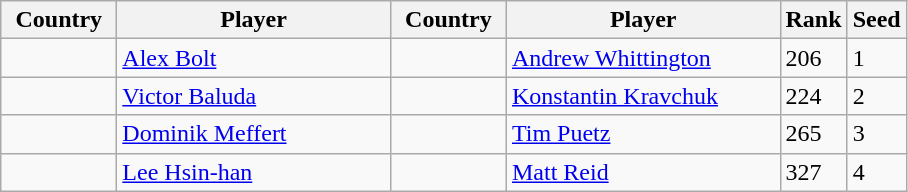<table class="sortable wikitable">
<tr>
<th width="70">Country</th>
<th width="175">Player</th>
<th width="70">Country</th>
<th width="175">Player</th>
<th>Rank</th>
<th>Seed</th>
</tr>
<tr>
<td></td>
<td><a href='#'>Alex Bolt</a></td>
<td></td>
<td><a href='#'>Andrew Whittington</a></td>
<td>206</td>
<td>1</td>
</tr>
<tr>
<td></td>
<td><a href='#'>Victor Baluda</a></td>
<td></td>
<td><a href='#'>Konstantin Kravchuk</a></td>
<td>224</td>
<td>2</td>
</tr>
<tr>
<td></td>
<td><a href='#'>Dominik Meffert</a></td>
<td></td>
<td><a href='#'>Tim Puetz</a></td>
<td>265</td>
<td>3</td>
</tr>
<tr>
<td></td>
<td><a href='#'>Lee Hsin-han</a></td>
<td></td>
<td><a href='#'>Matt Reid</a></td>
<td>327</td>
<td>4</td>
</tr>
</table>
